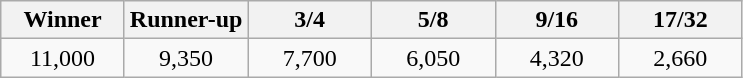<table class="wikitable">
<tr>
<th width=75>Winner</th>
<th width=75>Runner-up</th>
<th width=75>3/4</th>
<th width=75>5/8</th>
<th width=75>9/16</th>
<th width=75>17/32</th>
</tr>
<tr>
<td align=center>11,000</td>
<td align=center>9,350</td>
<td align=center>7,700</td>
<td align=center>6,050</td>
<td align=center>4,320</td>
<td align=center>2,660</td>
</tr>
</table>
